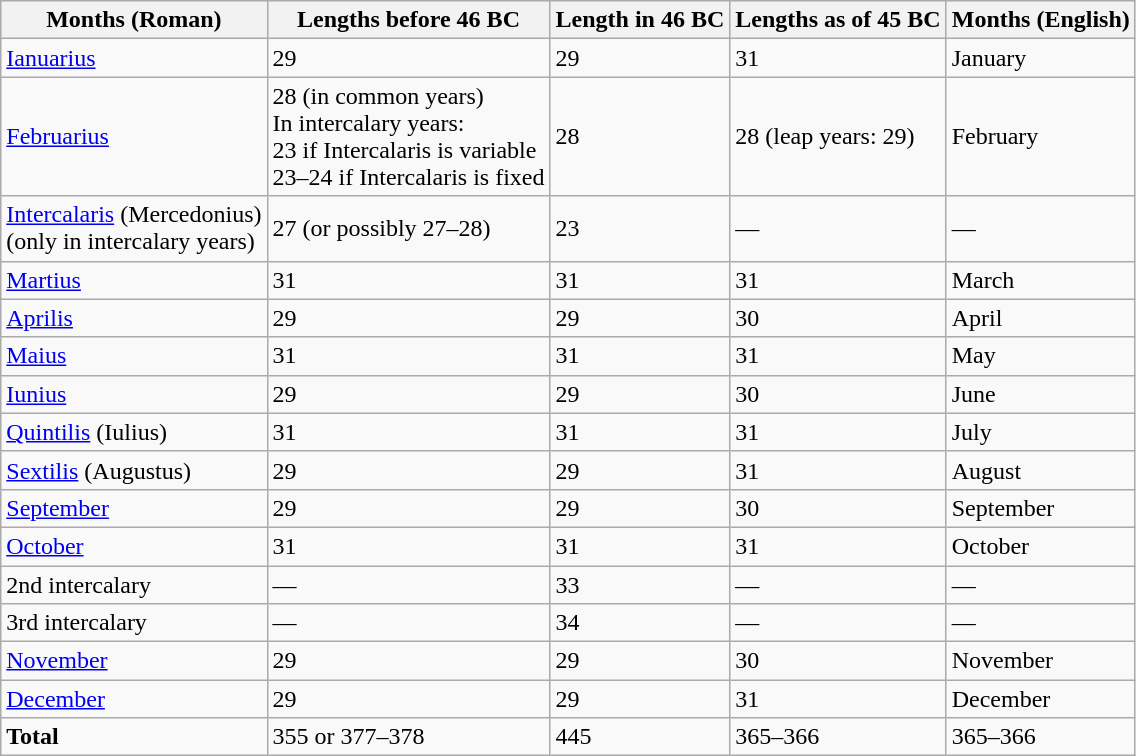<table class="wikitable">
<tr>
<th>Months (Roman)</th>
<th>Lengths before 46 BC</th>
<th>Length in 46 BC</th>
<th>Lengths as of 45 BC</th>
<th>Months (English)</th>
</tr>
<tr>
<td><a href='#'>Ianuarius</a></td>
<td>29</td>
<td>29</td>
<td>31</td>
<td>January</td>
</tr>
<tr>
<td><a href='#'>Februarius</a></td>
<td>28 (in common years)<br>In intercalary years:<br>23 if Intercalaris is variable<br>23–24 if Intercalaris is fixed</td>
<td>28</td>
<td>28 (leap years: 29)</td>
<td>February</td>
</tr>
<tr>
<td><a href='#'>Intercalaris</a> (Mercedonius)<br> (only in intercalary years)</td>
<td>27 (or possibly 27–28)</td>
<td>23</td>
<td>—</td>
<td>—</td>
</tr>
<tr>
<td><a href='#'>Martius</a></td>
<td>31</td>
<td>31</td>
<td>31</td>
<td>March</td>
</tr>
<tr>
<td><a href='#'>Aprilis</a></td>
<td>29</td>
<td>29</td>
<td>30</td>
<td>April</td>
</tr>
<tr>
<td><a href='#'>Maius</a></td>
<td>31</td>
<td>31</td>
<td>31</td>
<td>May</td>
</tr>
<tr>
<td><a href='#'>Iunius</a></td>
<td>29</td>
<td>29</td>
<td>30</td>
<td>June</td>
</tr>
<tr>
<td><a href='#'>Quintilis</a> (Iulius)</td>
<td>31</td>
<td>31</td>
<td>31</td>
<td>July</td>
</tr>
<tr>
<td><a href='#'>Sextilis</a> (Augustus)</td>
<td>29</td>
<td>29</td>
<td>31</td>
<td>August</td>
</tr>
<tr>
<td><a href='#'>September</a></td>
<td>29</td>
<td>29</td>
<td>30</td>
<td>September</td>
</tr>
<tr>
<td><a href='#'>October</a></td>
<td>31</td>
<td>31</td>
<td>31</td>
<td>October</td>
</tr>
<tr>
<td>2nd intercalary</td>
<td>—</td>
<td>33</td>
<td>—</td>
<td>—</td>
</tr>
<tr>
<td>3rd intercalary</td>
<td>—</td>
<td>34</td>
<td>—</td>
<td>—</td>
</tr>
<tr>
<td><a href='#'>November</a></td>
<td>29</td>
<td>29</td>
<td>30</td>
<td>November</td>
</tr>
<tr>
<td><a href='#'>December</a></td>
<td>29</td>
<td>29</td>
<td>31</td>
<td>December</td>
</tr>
<tr>
<td><strong>Total</strong></td>
<td>355 or 377–378</td>
<td>445</td>
<td>365–366</td>
<td>365–366</td>
</tr>
</table>
